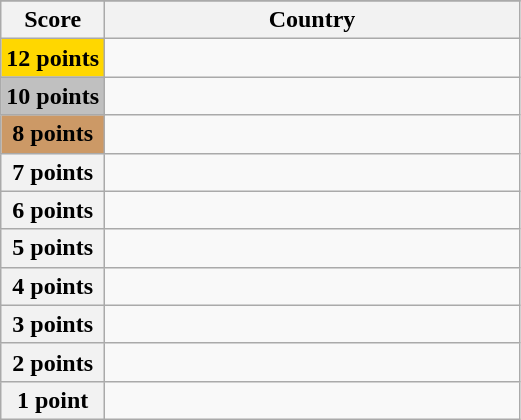<table class="wikitable">
<tr>
</tr>
<tr>
<th scope="col" width="20%">Score</th>
<th scope="col">Country</th>
</tr>
<tr>
<th scope="row" style="background:gold">12 points</th>
<td></td>
</tr>
<tr>
<th scope="row" style="background:silver">10 points</th>
<td></td>
</tr>
<tr>
<th scope="row" style="background:#CC9966">8 points</th>
<td></td>
</tr>
<tr>
<th scope="row">7 points</th>
<td></td>
</tr>
<tr>
<th scope="row">6 points</th>
<td></td>
</tr>
<tr>
<th scope="row">5 points</th>
<td></td>
</tr>
<tr>
<th scope="row">4 points</th>
<td></td>
</tr>
<tr>
<th scope="row">3 points</th>
<td></td>
</tr>
<tr>
<th scope="row">2 points</th>
<td></td>
</tr>
<tr>
<th scope="row">1 point</th>
<td></td>
</tr>
</table>
